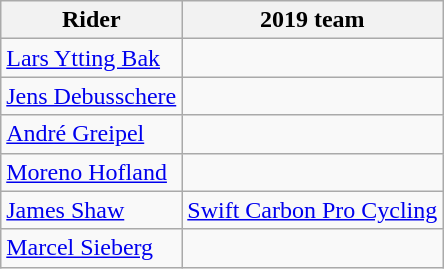<table class="wikitable">
<tr>
<th>Rider</th>
<th>2019 team</th>
</tr>
<tr>
<td><a href='#'>Lars Ytting Bak</a></td>
<td></td>
</tr>
<tr>
<td><a href='#'>Jens Debusschere</a></td>
<td></td>
</tr>
<tr>
<td><a href='#'>André Greipel</a></td>
<td></td>
</tr>
<tr>
<td><a href='#'>Moreno Hofland</a></td>
<td></td>
</tr>
<tr>
<td><a href='#'>James Shaw</a></td>
<td><a href='#'>Swift Carbon Pro Cycling</a></td>
</tr>
<tr>
<td><a href='#'>Marcel Sieberg</a></td>
<td></td>
</tr>
</table>
